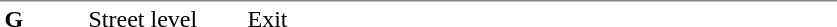<table table border=0 cellspacing=0 cellpadding=3>
<tr>
<td style="border-top:solid 1px gray;" width=50 valign=top><strong>G</strong></td>
<td style="border-top:solid 1px gray;" width=100 valign=top>Street level</td>
<td style="border-top:solid 1px gray;" width=390 valign=top>Exit</td>
</tr>
</table>
